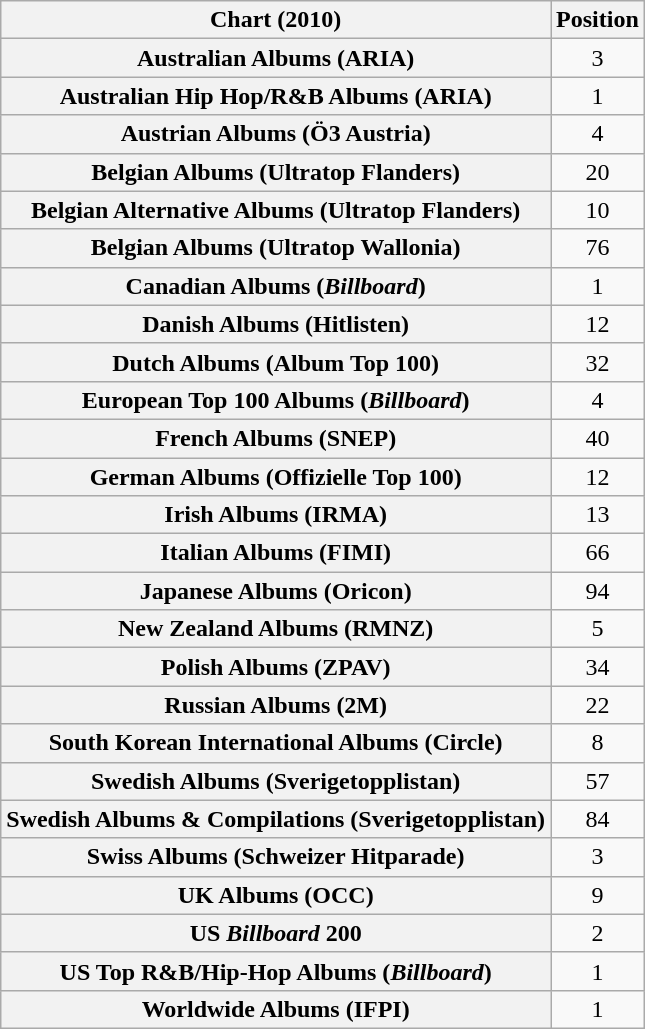<table class="wikitable plainrowheaders sortable" style="text-align:center;">
<tr>
<th scope="col">Chart (2010)</th>
<th scope="col">Position</th>
</tr>
<tr>
<th scope="row">Australian Albums (ARIA)</th>
<td>3</td>
</tr>
<tr>
<th scope="row">Australian Hip Hop/R&B Albums (ARIA)</th>
<td>1</td>
</tr>
<tr>
<th scope="row">Austrian Albums (Ö3 Austria)</th>
<td>4</td>
</tr>
<tr>
<th scope="row">Belgian Albums (Ultratop Flanders)</th>
<td>20</td>
</tr>
<tr>
<th scope="row">Belgian Alternative Albums (Ultratop Flanders)</th>
<td>10</td>
</tr>
<tr>
<th scope="row">Belgian Albums (Ultratop Wallonia)</th>
<td>76</td>
</tr>
<tr>
<th scope="row">Canadian Albums (<em>Billboard</em>)</th>
<td>1</td>
</tr>
<tr>
<th scope="row">Danish Albums (Hitlisten)</th>
<td>12</td>
</tr>
<tr>
<th scope="row">Dutch Albums (Album Top 100)</th>
<td>32</td>
</tr>
<tr>
<th scope="row">European Top 100 Albums (<em>Billboard</em>)</th>
<td>4</td>
</tr>
<tr>
<th scope="row">French Albums (SNEP)</th>
<td>40</td>
</tr>
<tr>
<th scope="row">German Albums (Offizielle Top 100)</th>
<td>12</td>
</tr>
<tr>
<th scope="row">Irish Albums (IRMA)</th>
<td>13</td>
</tr>
<tr>
<th scope="row">Italian Albums (FIMI)</th>
<td>66</td>
</tr>
<tr>
<th scope="row">Japanese Albums (Oricon)</th>
<td>94</td>
</tr>
<tr>
<th scope="row">New Zealand Albums (RMNZ)</th>
<td>5</td>
</tr>
<tr>
<th scope="row">Polish Albums (ZPAV)</th>
<td>34</td>
</tr>
<tr>
<th scope="row">Russian Albums (2M)</th>
<td>22</td>
</tr>
<tr>
<th scope="row">South Korean International Albums (Circle)</th>
<td>8</td>
</tr>
<tr>
<th scope="row">Swedish Albums (Sverigetopplistan)</th>
<td>57</td>
</tr>
<tr>
<th scope="row">Swedish Albums & Compilations (Sverigetopplistan)</th>
<td>84</td>
</tr>
<tr>
<th scope="row">Swiss Albums (Schweizer Hitparade)</th>
<td>3</td>
</tr>
<tr>
<th scope="row">UK Albums (OCC)</th>
<td>9</td>
</tr>
<tr>
<th scope="row">US <em>Billboard</em> 200</th>
<td>2</td>
</tr>
<tr>
<th scope="row">US Top R&B/Hip-Hop Albums (<em>Billboard</em>)</th>
<td>1</td>
</tr>
<tr>
<th scope="row">Worldwide Albums (IFPI)</th>
<td>1</td>
</tr>
</table>
